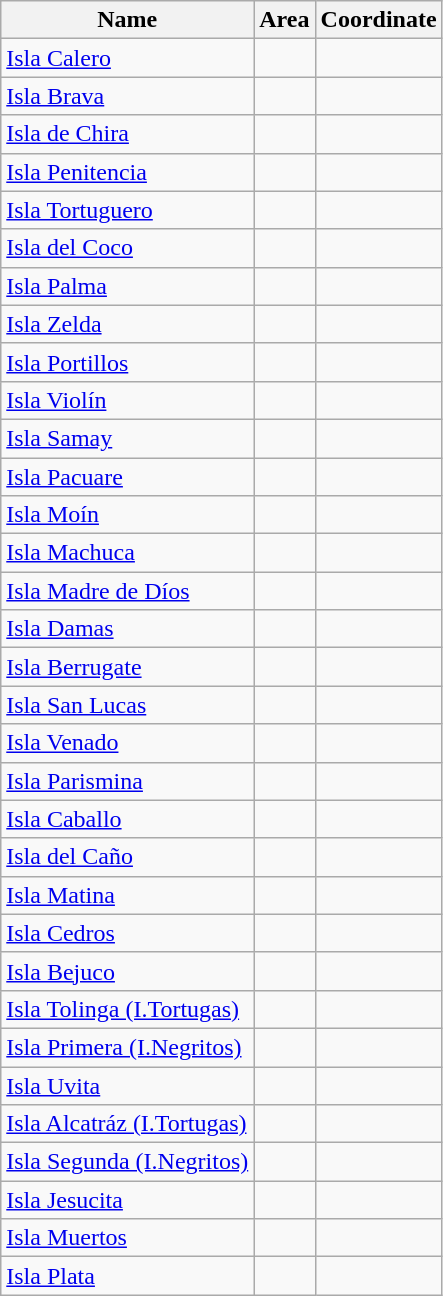<table class="wikitable sortable">
<tr>
<th>Name</th>
<th>Area</th>
<th>Coordinate</th>
</tr>
<tr>
<td><a href='#'>Isla Calero</a></td>
<td></td>
<td></td>
</tr>
<tr>
<td><a href='#'>Isla Brava</a></td>
<td></td>
<td></td>
</tr>
<tr>
<td><a href='#'>Isla de Chira</a></td>
<td></td>
<td></td>
</tr>
<tr>
<td><a href='#'>Isla Penitencia</a></td>
<td></td>
<td></td>
</tr>
<tr>
<td><a href='#'>Isla Tortuguero</a></td>
<td></td>
<td></td>
</tr>
<tr>
<td><a href='#'>Isla del Coco</a></td>
<td></td>
<td></td>
</tr>
<tr>
<td><a href='#'>Isla Palma</a></td>
<td></td>
<td></td>
</tr>
<tr>
<td><a href='#'>Isla Zelda</a></td>
<td></td>
<td></td>
</tr>
<tr>
<td><a href='#'>Isla Portillos</a></td>
<td></td>
<td></td>
</tr>
<tr>
<td><a href='#'>Isla Violín</a></td>
<td></td>
<td></td>
</tr>
<tr>
<td><a href='#'>Isla Samay</a></td>
<td></td>
<td></td>
</tr>
<tr>
<td><a href='#'>Isla Pacuare</a></td>
<td></td>
<td></td>
</tr>
<tr>
<td><a href='#'>Isla Moín</a></td>
<td></td>
<td></td>
</tr>
<tr>
<td><a href='#'>Isla Machuca</a></td>
<td></td>
<td></td>
</tr>
<tr>
<td><a href='#'>Isla Madre de Díos</a></td>
<td></td>
<td></td>
</tr>
<tr>
<td><a href='#'>Isla Damas</a></td>
<td></td>
<td></td>
</tr>
<tr>
<td><a href='#'>Isla Berrugate</a></td>
<td></td>
<td></td>
</tr>
<tr>
<td><a href='#'>Isla San Lucas</a></td>
<td></td>
<td></td>
</tr>
<tr>
<td><a href='#'>Isla Venado</a></td>
<td></td>
<td></td>
</tr>
<tr>
<td><a href='#'>Isla Parismina</a></td>
<td></td>
<td></td>
</tr>
<tr>
<td><a href='#'>Isla Caballo</a></td>
<td></td>
<td></td>
</tr>
<tr>
<td><a href='#'>Isla del Caño</a></td>
<td></td>
<td></td>
</tr>
<tr>
<td><a href='#'>Isla Matina</a></td>
<td></td>
<td></td>
</tr>
<tr>
<td><a href='#'>Isla Cedros</a></td>
<td></td>
<td></td>
</tr>
<tr>
<td><a href='#'>Isla Bejuco</a></td>
<td></td>
<td></td>
</tr>
<tr>
<td><a href='#'>Isla Tolinga (I.Tortugas)</a></td>
<td></td>
<td></td>
</tr>
<tr>
<td><a href='#'>Isla Primera (I.Negritos)</a></td>
<td></td>
<td></td>
</tr>
<tr>
<td><a href='#'>Isla Uvita</a></td>
<td></td>
<td></td>
</tr>
<tr>
<td><a href='#'>Isla Alcatráz (I.Tortugas)</a></td>
<td></td>
<td></td>
</tr>
<tr>
<td><a href='#'>Isla Segunda (I.Negritos)</a></td>
<td></td>
<td></td>
</tr>
<tr>
<td><a href='#'>Isla Jesucita</a></td>
<td></td>
<td></td>
</tr>
<tr>
<td><a href='#'>Isla Muertos</a></td>
<td></td>
<td></td>
</tr>
<tr>
<td><a href='#'>Isla Plata</a></td>
<td></td>
<td></td>
</tr>
</table>
